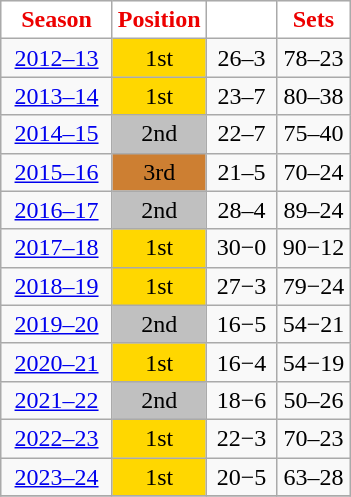<table class="wikitable" style="text-align: center; float:left; margin-right:0.5em;">
<tr>
<th style="color:#ED0000; background:#FFFFFF;" width="67">Season</th>
<th style="color:#ED0000; background:#FFFFFF;" width="40">Position</th>
<th style="color:#ED0000; background:#FFFFFF;" width="40"></th>
<th style="color:#ED0000; background:#FFFFFF;" width="40">Sets</th>
</tr>
<tr>
<td><a href='#'>2012–13</a></td>
<td bgcolor= gold>1st</td>
<td>26–3</td>
<td>78–23</td>
</tr>
<tr>
<td><a href='#'>2013–14</a></td>
<td bgcolor= gold>1st</td>
<td>23–7</td>
<td>80–38</td>
</tr>
<tr>
<td><a href='#'>2014–15</a></td>
<td bgcolor= silver>2nd</td>
<td>22–7</td>
<td>75–40</td>
</tr>
<tr>
<td><a href='#'>2015–16</a></td>
<td bgcolor= #CD7F32>3rd</td>
<td>21–5</td>
<td>70–24</td>
</tr>
<tr>
<td><a href='#'>2016–17</a></td>
<td bgcolor= silver>2nd</td>
<td>28–4</td>
<td>89–24</td>
</tr>
<tr>
<td><a href='#'>2017–18</a></td>
<td bgcolor= gold>1st</td>
<td>30−0</td>
<td>90−12</td>
</tr>
<tr>
<td><a href='#'>2018–19</a></td>
<td bgcolor= gold>1st</td>
<td>27−3</td>
<td>79−24</td>
</tr>
<tr>
<td><a href='#'>2019–20</a></td>
<td bgcolor= silver>2nd</td>
<td>16−5</td>
<td>54−21</td>
</tr>
<tr>
<td><a href='#'>2020–21</a></td>
<td bgcolor= gold>1st</td>
<td>16−4</td>
<td>54−19</td>
</tr>
<tr>
<td><a href='#'>2021–22</a></td>
<td bgcolor= silver>2nd</td>
<td>18−6</td>
<td>50–26</td>
</tr>
<tr>
<td><a href='#'>2022–23</a></td>
<td bgcolor= gold>1st</td>
<td>22−3</td>
<td>70–23</td>
</tr>
<tr>
<td><a href='#'>2023–24</a></td>
<td bgcolor= gold>1st</td>
<td>20−5</td>
<td>63–28</td>
</tr>
<tr>
</tr>
</table>
